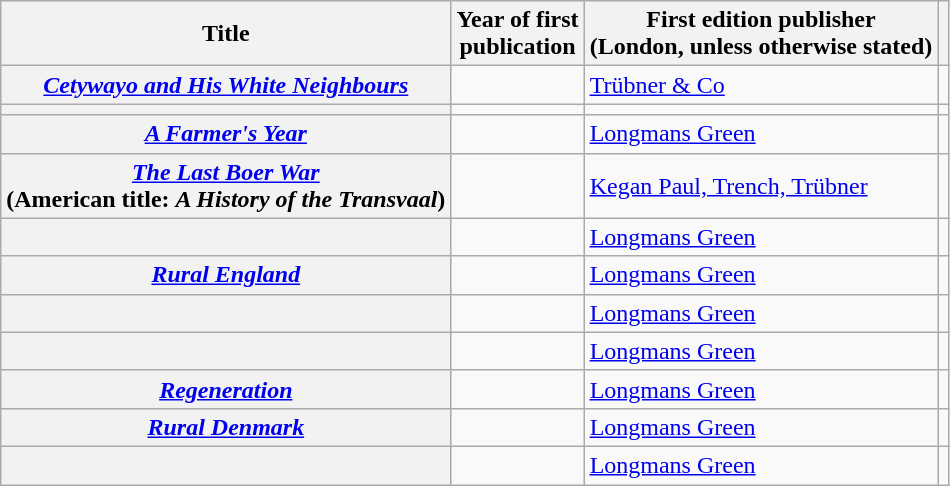<table class="wikitable plainrowheaders sortable" style="margin-right: 0;">
<tr>
<th scope="col">Title</th>
<th scope="col">Year of first<br>publication</th>
<th scope="col">First edition publisher<br>(London, unless otherwise stated)</th>
<th scope="col" class="unsortable"></th>
</tr>
<tr>
<th scope="row"><em><a href='#'>Cetywayo and His White Neighbours</a></em></th>
<td></td>
<td><a href='#'>Trübner & Co</a></td>
<td style="text-align: center;"></td>
</tr>
<tr>
<th scope="row"></th>
<td></td>
<td></td>
<td style="text-align: center;"></td>
</tr>
<tr>
<th scope="row"><em><a href='#'>A Farmer's Year</a></em></th>
<td></td>
<td><a href='#'>Longmans Green</a></td>
<td style="text-align: center;"></td>
</tr>
<tr>
<th scope="row"><em><a href='#'>The Last Boer War</a></em><br>(American title: <em>A History of the Transvaal</em>)</th>
<td></td>
<td><a href='#'>Kegan Paul, Trench, Trübner</a></td>
<td style="text-align: center;"></td>
</tr>
<tr>
<th scope="row"></th>
<td></td>
<td><a href='#'>Longmans Green</a></td>
<td style="text-align: center;"></td>
</tr>
<tr>
<th scope="row"><em><a href='#'>Rural England</a></em></th>
<td></td>
<td><a href='#'>Longmans Green</a></td>
<td style="text-align: center;"></td>
</tr>
<tr>
<th scope="row"></th>
<td></td>
<td><a href='#'>Longmans Green</a></td>
<td style="text-align: center;"></td>
</tr>
<tr>
<th scope="row"></th>
<td></td>
<td><a href='#'>Longmans Green</a></td>
<td style="text-align: center;"></td>
</tr>
<tr>
<th scope="row"><em><a href='#'>Regeneration</a></em></th>
<td></td>
<td><a href='#'>Longmans Green</a></td>
<td style="text-align: center;"></td>
</tr>
<tr>
<th scope="row"><em><a href='#'>Rural Denmark</a></em></th>
<td></td>
<td><a href='#'>Longmans Green</a></td>
<td style="text-align: center;"></td>
</tr>
<tr>
<th scope="row"></th>
<td></td>
<td><a href='#'>Longmans Green</a></td>
<td style="text-align: center;"></td>
</tr>
</table>
